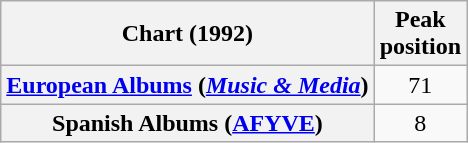<table class="wikitable sortable plainrowheaders" style="text-align:center">
<tr>
<th scope="col">Chart (1992)</th>
<th scope="col">Peak<br>position</th>
</tr>
<tr>
<th scope="row"><a href='#'>European Albums</a> (<em><a href='#'>Music & Media</a></em>)</th>
<td>71</td>
</tr>
<tr>
<th scope="row">Spanish Albums (<a href='#'>AFYVE</a>)</th>
<td>8</td>
</tr>
</table>
